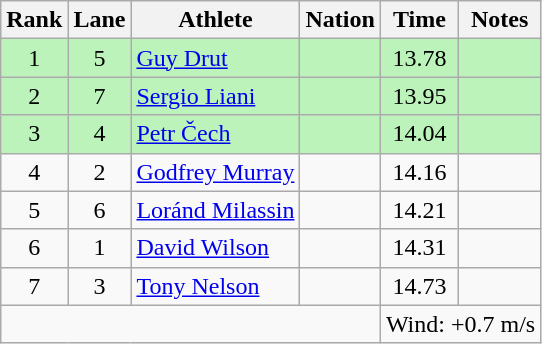<table class="wikitable sortable" style="text-align:center">
<tr>
<th>Rank</th>
<th>Lane</th>
<th>Athlete</th>
<th>Nation</th>
<th>Time</th>
<th>Notes</th>
</tr>
<tr bgcolor=bbf3bb>
<td>1</td>
<td>5</td>
<td align=left><a href='#'>Guy Drut</a></td>
<td align=left></td>
<td>13.78</td>
<td></td>
</tr>
<tr bgcolor=bbf3bb>
<td>2</td>
<td>7</td>
<td align=left><a href='#'>Sergio Liani</a></td>
<td align=left></td>
<td>13.95</td>
<td></td>
</tr>
<tr bgcolor=bbf3bb>
<td>3</td>
<td>4</td>
<td align=left><a href='#'>Petr Čech</a></td>
<td align=left></td>
<td>14.04</td>
<td></td>
</tr>
<tr>
<td>4</td>
<td>2</td>
<td align=left><a href='#'>Godfrey Murray</a></td>
<td align=left></td>
<td>14.16</td>
<td></td>
</tr>
<tr>
<td>5</td>
<td>6</td>
<td align=left><a href='#'>Loránd Milassin</a></td>
<td align=left></td>
<td>14.21</td>
<td></td>
</tr>
<tr>
<td>6</td>
<td>1</td>
<td align=left><a href='#'>David Wilson</a></td>
<td align=left></td>
<td>14.31</td>
<td></td>
</tr>
<tr>
<td>7</td>
<td>3</td>
<td align=left><a href='#'>Tony Nelson</a></td>
<td align=left></td>
<td>14.73</td>
<td></td>
</tr>
<tr class="sortbottom">
<td colspan=4></td>
<td colspan="2" style="text-align:left;">Wind: +0.7 m/s</td>
</tr>
</table>
